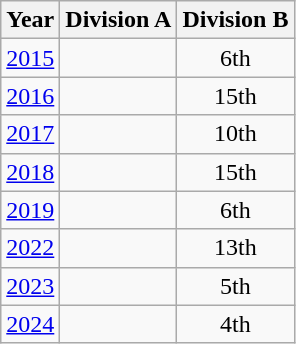<table class="wikitable" style="text-align:center">
<tr>
<th>Year</th>
<th>Division A</th>
<th>Division B</th>
</tr>
<tr>
<td><a href='#'>2015</a></td>
<td></td>
<td>6th</td>
</tr>
<tr>
<td><a href='#'>2016</a></td>
<td></td>
<td>15th</td>
</tr>
<tr>
<td><a href='#'>2017</a></td>
<td></td>
<td>10th</td>
</tr>
<tr>
<td><a href='#'>2018</a></td>
<td></td>
<td>15th</td>
</tr>
<tr>
<td><a href='#'>2019</a></td>
<td></td>
<td>6th</td>
</tr>
<tr>
<td><a href='#'>2022</a></td>
<td></td>
<td>13th</td>
</tr>
<tr>
<td><a href='#'>2023</a></td>
<td></td>
<td>5th</td>
</tr>
<tr>
<td><a href='#'>2024</a></td>
<td></td>
<td>4th</td>
</tr>
</table>
